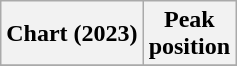<table class="wikitable sortable plainrowheaders" style="text-align:center">
<tr>
<th scope="col">Chart (2023)</th>
<th scope="col">Peak<br>position</th>
</tr>
<tr>
</tr>
</table>
